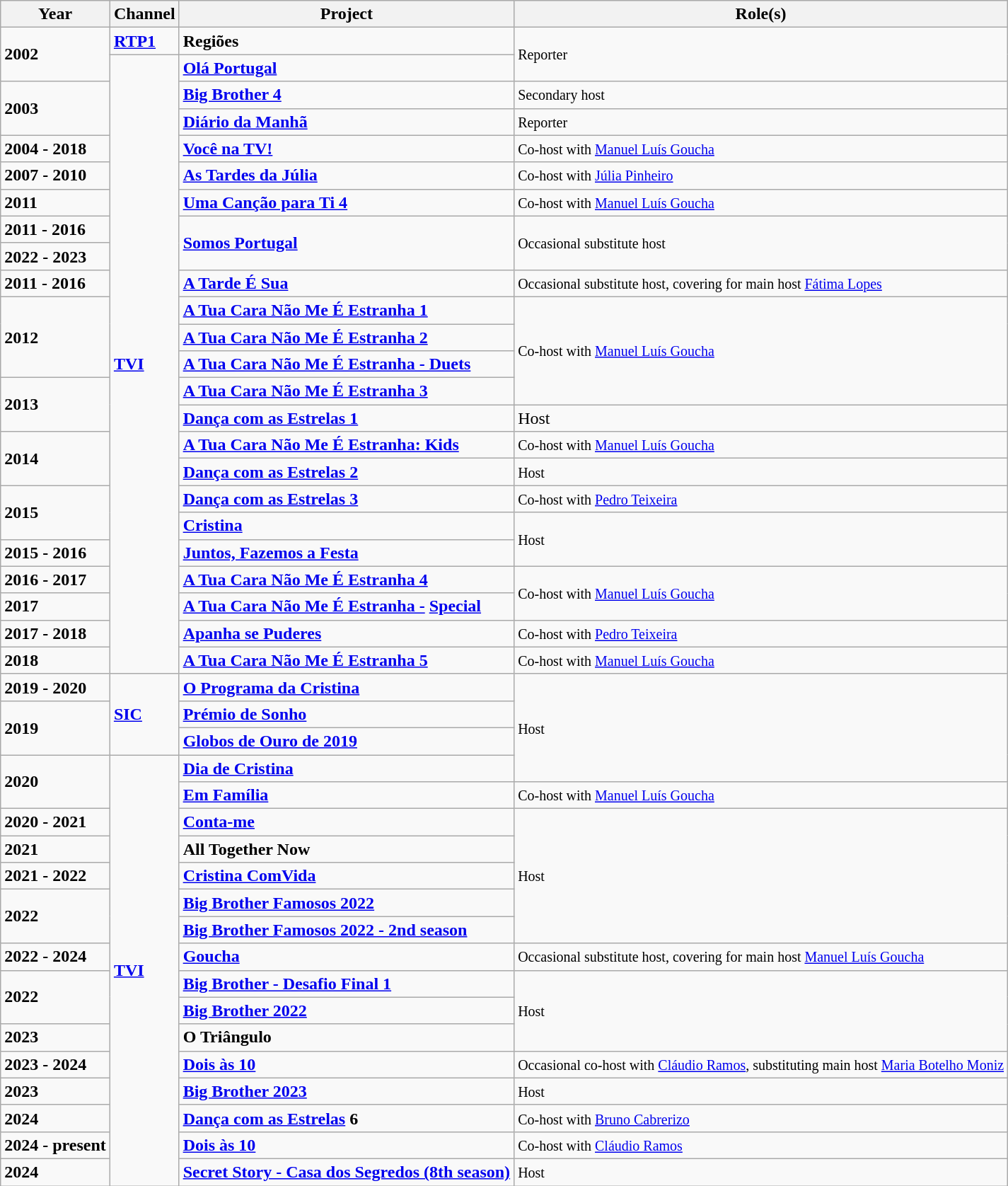<table class="wikitable sortable">
<tr>
<th>Year</th>
<th>Channel</th>
<th>Project</th>
<th>Role(s)</th>
</tr>
<tr>
<td rowspan="2"><strong>2002</strong></td>
<td><strong><a href='#'>RTP1</a></strong></td>
<td><strong>Regiões</strong></td>
<td rowspan="2"><small>Rep</small><small>orter</small></td>
</tr>
<tr>
<td rowspan="23"><strong><a href='#'>TVI</a></strong></td>
<td><strong><a href='#'>Olá Portugal</a></strong></td>
</tr>
<tr>
<td rowspan="2"><strong>2003</strong></td>
<td><a href='#'><strong>Big Brother 4</strong></a></td>
<td><small>Secondary host</small></td>
</tr>
<tr>
<td><a href='#'><strong>Diário da Manhã</strong></a></td>
<td><small>R</small><small>eporter</small></td>
</tr>
<tr>
<td><strong>2004 - 2018</strong></td>
<td><strong><a href='#'>Você na TV!</a></strong></td>
<td><small>Co-host with <a href='#'>Manuel Luís Goucha</a></small></td>
</tr>
<tr>
<td><strong>2007 - 2010</strong></td>
<td><strong><a href='#'>As Tardes da Júlia</a></strong></td>
<td><small>Co-host with <a href='#'>Júlia Pinheiro</a></small></td>
</tr>
<tr>
<td><strong>2011</strong></td>
<td><a href='#'><strong>Uma Canção para Ti 4</strong></a></td>
<td><small>Co-host with <a href='#'>Manuel Luís Goucha</a></small></td>
</tr>
<tr>
<td><strong>2011 - 2016</strong></td>
<td rowspan="2"><strong><a href='#'>Somos Portugal</a></strong></td>
<td rowspan="2"><small>Occasional substitute host</small></td>
</tr>
<tr>
<td><strong>2022 - 2023</strong></td>
</tr>
<tr>
<td><strong>2011 - 2016</strong></td>
<td><a href='#'><strong>A Tarde É Sua</strong></a></td>
<td><small>Occasional substitute host</small><small>, covering for main host <a href='#'>Fátima Lopes</a></small></td>
</tr>
<tr>
<td rowspan="3"><strong>2012</strong></td>
<td><a href='#'><strong>A Tua Cara Não Me É Estranha 1</strong></a></td>
<td rowspan="4"><small>Co-host with <a href='#'>Manuel Luís Goucha</a></small></td>
</tr>
<tr>
<td><a href='#'><strong>A Tua Cara Não Me É Estranha 2</strong></a></td>
</tr>
<tr>
<td><a href='#'><strong>A Tua Cara Não Me É Estranha - Duets</strong></a></td>
</tr>
<tr>
<td rowspan="2"><strong>2013</strong></td>
<td><a href='#'><strong>A Tua Cara Não Me É Estranha 3</strong></a></td>
</tr>
<tr>
<td><a href='#'><strong>Dança com as Estrelas 1</strong></a></td>
<td>Host</td>
</tr>
<tr>
<td rowspan="2"><strong>2014</strong></td>
<td><strong><a href='#'>A Tua Cara Não Me É Estranha: Kids</a></strong></td>
<td><small>Co-host with <a href='#'>Manuel Luís Goucha</a></small></td>
</tr>
<tr>
<td><a href='#'><strong>Dança com as Estrelas 2</strong></a></td>
<td><small>Host</small></td>
</tr>
<tr>
<td rowspan="2"><strong>2015</strong></td>
<td><a href='#'><strong>Dança com as Estrelas 3</strong></a></td>
<td><small>Co-host with <a href='#'>Pedro Teixeira</a></small></td>
</tr>
<tr>
<td><a href='#'><strong>Cristina</strong></a></td>
<td rowspan="2"><small>Host</small></td>
</tr>
<tr>
<td><strong>2015 - 2016</strong></td>
<td><strong><a href='#'>Juntos, Fazemos a Festa</a></strong></td>
</tr>
<tr>
<td><strong>2016 - 2017</strong></td>
<td><a href='#'><strong>A Tua Cara Não Me É Estranha 4</strong></a></td>
<td rowspan="2"><small>Co-host with <a href='#'>Manuel Luís Goucha</a></small></td>
</tr>
<tr>
<td><strong>2017</strong></td>
<td><a href='#'><strong>A Tua Cara Não Me É Estranha -</strong></a> <a href='#'><strong>Special</strong></a></td>
</tr>
<tr>
<td><strong>2017 - 2018</strong></td>
<td><strong><a href='#'>Apanha se Puderes</a></strong></td>
<td><small>Co-host with <a href='#'>Pedro Teixeira</a></small></td>
</tr>
<tr>
<td><strong>2018</strong></td>
<td><a href='#'><strong>A Tua Cara Não Me É Estranha 5</strong></a></td>
<td><small>Co-host with <a href='#'>Manuel Luís Goucha</a></small></td>
</tr>
<tr>
<td><strong>2019 - 2020</strong></td>
<td rowspan="3"><strong><a href='#'>SIC</a></strong></td>
<td><strong><a href='#'>O Programa da Cristina</a></strong></td>
<td rowspan="4"><small>Host</small></td>
</tr>
<tr>
<td rowspan="2"><strong>2019</strong></td>
<td><strong><a href='#'>Prémio de Sonho</a></strong></td>
</tr>
<tr>
<td><strong><a href='#'>Globos de Ouro de 2019</a></strong></td>
</tr>
<tr>
<td rowspan="2"><strong>2020</strong></td>
<td rowspan="18"><strong><a href='#'>TVI</a></strong></td>
<td><strong><a href='#'>Dia de Cristina</a></strong></td>
</tr>
<tr>
<td><a href='#'><strong>Em Família</strong></a></td>
<td><small>Co-host with <a href='#'>Manuel Luís Goucha</a></small></td>
</tr>
<tr>
<td><strong>2020 - 2021</strong></td>
<td><strong><a href='#'>Conta-me</a></strong></td>
<td rowspan="5"><small>Host</small></td>
</tr>
<tr>
<td><strong>2021</strong></td>
<td><strong>All Together Now</strong></td>
</tr>
<tr>
<td><strong>2021 - 2022</strong></td>
<td><strong><a href='#'>Cristina ComVida</a></strong></td>
</tr>
<tr>
<td rowspan="2"><strong>2022</strong></td>
<td><strong><a href='#'>Big Brother Famosos 2022</a></strong></td>
</tr>
<tr>
<td><strong><a href='#'>Big Brother Famosos 2022 - 2nd season</a></strong></td>
</tr>
<tr>
<td><strong>2022 - 2024</strong></td>
<td><strong><a href='#'>Goucha</a></strong></td>
<td><small>Occasional substitute host, covering for main host <a href='#'>Manuel Luís Goucha</a></small></td>
</tr>
<tr>
<td rowspan="2"><strong>2022</strong></td>
<td><a href='#'><strong>Big Brother - Desafio Final 1</strong></a></td>
<td rowspan="3"><small>Host</small></td>
</tr>
<tr>
<td><a href='#'><strong>Big Brother 2022</strong></a></td>
</tr>
<tr>
<td><strong>2023</strong></td>
<td><strong>O Triângulo</strong></td>
</tr>
<tr>
<td><strong>2023 - 2024</strong></td>
<td><strong><a href='#'>Dois às 10</a></strong></td>
<td><small>Occasional co-host with <a href='#'>Cláudio Ramos</a>, substituting main host <a href='#'>Maria Botelho Moniz</a></small></td>
</tr>
<tr>
<td><strong>2023</strong></td>
<td><a href='#'><strong>Big Brother 2023</strong></a></td>
<td><small>Host</small></td>
</tr>
<tr>
<td><strong>2024</strong></td>
<td><strong><a href='#'>Dança com as Estrelas</a> 6</strong></td>
<td><small>Co-host with <a href='#'>Bruno Cabrerizo</a></small></td>
</tr>
<tr>
<td><strong>2024 - present</strong></td>
<td><strong><a href='#'>Dois às 10</a></strong></td>
<td><small>Co-host with <a href='#'>Cláudio Ramos</a></small></td>
</tr>
<tr>
<td><strong>2024</strong></td>
<td><strong><a href='#'>Secret Story - Casa dos Segredos (8th season)</a></strong></td>
<td><small>Host</small></td>
</tr>
</table>
